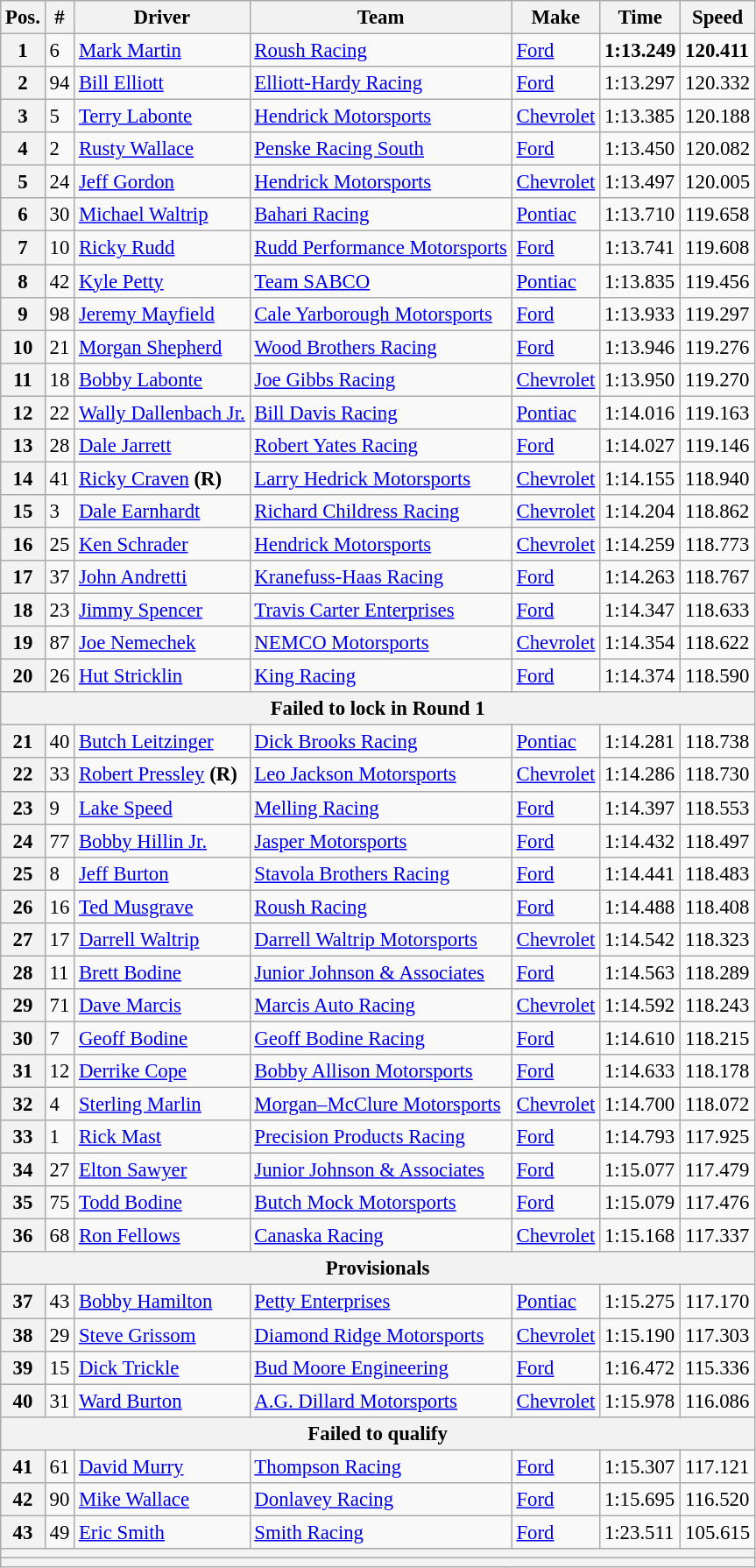<table class="wikitable" style="font-size:95%">
<tr>
<th>Pos.</th>
<th>#</th>
<th>Driver</th>
<th>Team</th>
<th>Make</th>
<th>Time</th>
<th>Speed</th>
</tr>
<tr>
<th>1</th>
<td>6</td>
<td><a href='#'>Mark Martin</a></td>
<td><a href='#'>Roush Racing</a></td>
<td><a href='#'>Ford</a></td>
<td><strong>1:13.249</strong></td>
<td><strong>120.411</strong></td>
</tr>
<tr>
<th>2</th>
<td>94</td>
<td><a href='#'>Bill Elliott</a></td>
<td><a href='#'>Elliott-Hardy Racing</a></td>
<td><a href='#'>Ford</a></td>
<td>1:13.297</td>
<td>120.332</td>
</tr>
<tr>
<th>3</th>
<td>5</td>
<td><a href='#'>Terry Labonte</a></td>
<td><a href='#'>Hendrick Motorsports</a></td>
<td><a href='#'>Chevrolet</a></td>
<td>1:13.385</td>
<td>120.188</td>
</tr>
<tr>
<th>4</th>
<td>2</td>
<td><a href='#'>Rusty Wallace</a></td>
<td><a href='#'>Penske Racing South</a></td>
<td><a href='#'>Ford</a></td>
<td>1:13.450</td>
<td>120.082</td>
</tr>
<tr>
<th>5</th>
<td>24</td>
<td><a href='#'>Jeff Gordon</a></td>
<td><a href='#'>Hendrick Motorsports</a></td>
<td><a href='#'>Chevrolet</a></td>
<td>1:13.497</td>
<td>120.005</td>
</tr>
<tr>
<th>6</th>
<td>30</td>
<td><a href='#'>Michael Waltrip</a></td>
<td><a href='#'>Bahari Racing</a></td>
<td><a href='#'>Pontiac</a></td>
<td>1:13.710</td>
<td>119.658</td>
</tr>
<tr>
<th>7</th>
<td>10</td>
<td><a href='#'>Ricky Rudd</a></td>
<td><a href='#'>Rudd Performance Motorsports</a></td>
<td><a href='#'>Ford</a></td>
<td>1:13.741</td>
<td>119.608</td>
</tr>
<tr>
<th>8</th>
<td>42</td>
<td><a href='#'>Kyle Petty</a></td>
<td><a href='#'>Team SABCO</a></td>
<td><a href='#'>Pontiac</a></td>
<td>1:13.835</td>
<td>119.456</td>
</tr>
<tr>
<th>9</th>
<td>98</td>
<td><a href='#'>Jeremy Mayfield</a></td>
<td><a href='#'>Cale Yarborough Motorsports</a></td>
<td><a href='#'>Ford</a></td>
<td>1:13.933</td>
<td>119.297</td>
</tr>
<tr>
<th>10</th>
<td>21</td>
<td><a href='#'>Morgan Shepherd</a></td>
<td><a href='#'>Wood Brothers Racing</a></td>
<td><a href='#'>Ford</a></td>
<td>1:13.946</td>
<td>119.276</td>
</tr>
<tr>
<th>11</th>
<td>18</td>
<td><a href='#'>Bobby Labonte</a></td>
<td><a href='#'>Joe Gibbs Racing</a></td>
<td><a href='#'>Chevrolet</a></td>
<td>1:13.950</td>
<td>119.270</td>
</tr>
<tr>
<th>12</th>
<td>22</td>
<td><a href='#'>Wally Dallenbach Jr.</a></td>
<td><a href='#'>Bill Davis Racing</a></td>
<td><a href='#'>Pontiac</a></td>
<td>1:14.016</td>
<td>119.163</td>
</tr>
<tr>
<th>13</th>
<td>28</td>
<td><a href='#'>Dale Jarrett</a></td>
<td><a href='#'>Robert Yates Racing</a></td>
<td><a href='#'>Ford</a></td>
<td>1:14.027</td>
<td>119.146</td>
</tr>
<tr>
<th>14</th>
<td>41</td>
<td><a href='#'>Ricky Craven</a> <strong>(R)</strong></td>
<td><a href='#'>Larry Hedrick Motorsports</a></td>
<td><a href='#'>Chevrolet</a></td>
<td>1:14.155</td>
<td>118.940</td>
</tr>
<tr>
<th>15</th>
<td>3</td>
<td><a href='#'>Dale Earnhardt</a></td>
<td><a href='#'>Richard Childress Racing</a></td>
<td><a href='#'>Chevrolet</a></td>
<td>1:14.204</td>
<td>118.862</td>
</tr>
<tr>
<th>16</th>
<td>25</td>
<td><a href='#'>Ken Schrader</a></td>
<td><a href='#'>Hendrick Motorsports</a></td>
<td><a href='#'>Chevrolet</a></td>
<td>1:14.259</td>
<td>118.773</td>
</tr>
<tr>
<th>17</th>
<td>37</td>
<td><a href='#'>John Andretti</a></td>
<td><a href='#'>Kranefuss-Haas Racing</a></td>
<td><a href='#'>Ford</a></td>
<td>1:14.263</td>
<td>118.767</td>
</tr>
<tr>
<th>18</th>
<td>23</td>
<td><a href='#'>Jimmy Spencer</a></td>
<td><a href='#'>Travis Carter Enterprises</a></td>
<td><a href='#'>Ford</a></td>
<td>1:14.347</td>
<td>118.633</td>
</tr>
<tr>
<th>19</th>
<td>87</td>
<td><a href='#'>Joe Nemechek</a></td>
<td><a href='#'>NEMCO Motorsports</a></td>
<td><a href='#'>Chevrolet</a></td>
<td>1:14.354</td>
<td>118.622</td>
</tr>
<tr>
<th>20</th>
<td>26</td>
<td><a href='#'>Hut Stricklin</a></td>
<td><a href='#'>King Racing</a></td>
<td><a href='#'>Ford</a></td>
<td>1:14.374</td>
<td>118.590</td>
</tr>
<tr>
<th colspan="7">Failed to lock in Round 1</th>
</tr>
<tr>
<th>21</th>
<td>40</td>
<td><a href='#'>Butch Leitzinger</a></td>
<td><a href='#'>Dick Brooks Racing</a></td>
<td><a href='#'>Pontiac</a></td>
<td>1:14.281</td>
<td>118.738</td>
</tr>
<tr>
<th>22</th>
<td>33</td>
<td><a href='#'>Robert Pressley</a> <strong>(R)</strong></td>
<td><a href='#'>Leo Jackson Motorsports</a></td>
<td><a href='#'>Chevrolet</a></td>
<td>1:14.286</td>
<td>118.730</td>
</tr>
<tr>
<th>23</th>
<td>9</td>
<td><a href='#'>Lake Speed</a></td>
<td><a href='#'>Melling Racing</a></td>
<td><a href='#'>Ford</a></td>
<td>1:14.397</td>
<td>118.553</td>
</tr>
<tr>
<th>24</th>
<td>77</td>
<td><a href='#'>Bobby Hillin Jr.</a></td>
<td><a href='#'>Jasper Motorsports</a></td>
<td><a href='#'>Ford</a></td>
<td>1:14.432</td>
<td>118.497</td>
</tr>
<tr>
<th>25</th>
<td>8</td>
<td><a href='#'>Jeff Burton</a></td>
<td><a href='#'>Stavola Brothers Racing</a></td>
<td><a href='#'>Ford</a></td>
<td>1:14.441</td>
<td>118.483</td>
</tr>
<tr>
<th>26</th>
<td>16</td>
<td><a href='#'>Ted Musgrave</a></td>
<td><a href='#'>Roush Racing</a></td>
<td><a href='#'>Ford</a></td>
<td>1:14.488</td>
<td>118.408</td>
</tr>
<tr>
<th>27</th>
<td>17</td>
<td><a href='#'>Darrell Waltrip</a></td>
<td><a href='#'>Darrell Waltrip Motorsports</a></td>
<td><a href='#'>Chevrolet</a></td>
<td>1:14.542</td>
<td>118.323</td>
</tr>
<tr>
<th>28</th>
<td>11</td>
<td><a href='#'>Brett Bodine</a></td>
<td><a href='#'>Junior Johnson & Associates</a></td>
<td><a href='#'>Ford</a></td>
<td>1:14.563</td>
<td>118.289</td>
</tr>
<tr>
<th>29</th>
<td>71</td>
<td><a href='#'>Dave Marcis</a></td>
<td><a href='#'>Marcis Auto Racing</a></td>
<td><a href='#'>Chevrolet</a></td>
<td>1:14.592</td>
<td>118.243</td>
</tr>
<tr>
<th>30</th>
<td>7</td>
<td><a href='#'>Geoff Bodine</a></td>
<td><a href='#'>Geoff Bodine Racing</a></td>
<td><a href='#'>Ford</a></td>
<td>1:14.610</td>
<td>118.215</td>
</tr>
<tr>
<th>31</th>
<td>12</td>
<td><a href='#'>Derrike Cope</a></td>
<td><a href='#'>Bobby Allison Motorsports</a></td>
<td><a href='#'>Ford</a></td>
<td>1:14.633</td>
<td>118.178</td>
</tr>
<tr>
<th>32</th>
<td>4</td>
<td><a href='#'>Sterling Marlin</a></td>
<td><a href='#'>Morgan–McClure Motorsports</a></td>
<td><a href='#'>Chevrolet</a></td>
<td>1:14.700</td>
<td>118.072</td>
</tr>
<tr>
<th>33</th>
<td>1</td>
<td><a href='#'>Rick Mast</a></td>
<td><a href='#'>Precision Products Racing</a></td>
<td><a href='#'>Ford</a></td>
<td>1:14.793</td>
<td>117.925</td>
</tr>
<tr>
<th>34</th>
<td>27</td>
<td><a href='#'>Elton Sawyer</a></td>
<td><a href='#'>Junior Johnson & Associates</a></td>
<td><a href='#'>Ford</a></td>
<td>1:15.077</td>
<td>117.479</td>
</tr>
<tr>
<th>35</th>
<td>75</td>
<td><a href='#'>Todd Bodine</a></td>
<td><a href='#'>Butch Mock Motorsports</a></td>
<td><a href='#'>Ford</a></td>
<td>1:15.079</td>
<td>117.476</td>
</tr>
<tr>
<th>36</th>
<td>68</td>
<td><a href='#'>Ron Fellows</a></td>
<td><a href='#'>Canaska Racing</a></td>
<td><a href='#'>Chevrolet</a></td>
<td>1:15.168</td>
<td>117.337</td>
</tr>
<tr>
<th colspan="7">Provisionals</th>
</tr>
<tr>
<th>37</th>
<td>43</td>
<td><a href='#'>Bobby Hamilton</a></td>
<td><a href='#'>Petty Enterprises</a></td>
<td><a href='#'>Pontiac</a></td>
<td>1:15.275</td>
<td>117.170</td>
</tr>
<tr>
<th>38</th>
<td>29</td>
<td><a href='#'>Steve Grissom</a></td>
<td><a href='#'>Diamond Ridge Motorsports</a></td>
<td><a href='#'>Chevrolet</a></td>
<td>1:15.190</td>
<td>117.303</td>
</tr>
<tr>
<th>39</th>
<td>15</td>
<td><a href='#'>Dick Trickle</a></td>
<td><a href='#'>Bud Moore Engineering</a></td>
<td><a href='#'>Ford</a></td>
<td>1:16.472</td>
<td>115.336</td>
</tr>
<tr>
<th>40</th>
<td>31</td>
<td><a href='#'>Ward Burton</a></td>
<td><a href='#'>A.G. Dillard Motorsports</a></td>
<td><a href='#'>Chevrolet</a></td>
<td>1:15.978</td>
<td>116.086</td>
</tr>
<tr>
<th colspan="7">Failed to qualify</th>
</tr>
<tr>
<th>41</th>
<td>61</td>
<td><a href='#'>David Murry</a></td>
<td><a href='#'>Thompson Racing</a></td>
<td><a href='#'>Ford</a></td>
<td>1:15.307</td>
<td>117.121</td>
</tr>
<tr>
<th>42</th>
<td>90</td>
<td><a href='#'>Mike Wallace</a></td>
<td><a href='#'>Donlavey Racing</a></td>
<td><a href='#'>Ford</a></td>
<td>1:15.695</td>
<td>116.520</td>
</tr>
<tr>
<th>43</th>
<td>49</td>
<td><a href='#'>Eric Smith</a></td>
<td><a href='#'>Smith Racing</a></td>
<td><a href='#'>Ford</a></td>
<td>1:23.511</td>
<td>105.615</td>
</tr>
<tr>
<th colspan="7"></th>
</tr>
<tr>
<th colspan="7"></th>
</tr>
</table>
